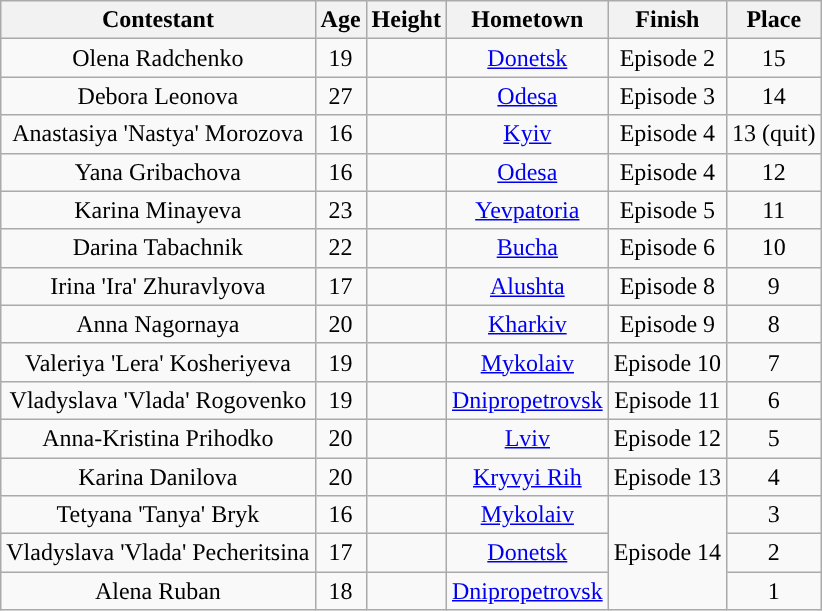<table class="wikitable sortable" style="text-align:center;">
<tr>
<th>Contestant</th>
<th>Age</th>
<th>Height</th>
<th>Hometown</th>
<th>Finish</th>
<th>Place</th>
</tr>
<tr>
<td>Olena Radchenko</td>
<td>19</td>
<td></td>
<td><a href='#'>Donetsk</a></td>
<td>Episode 2</td>
<td>15</td>
</tr>
<tr>
<td>Debora Leonova</td>
<td>27</td>
<td></td>
<td><a href='#'>Odesa</a></td>
<td>Episode 3</td>
<td>14</td>
</tr>
<tr>
<td>Anastasiya 'Nastya' Morozova</td>
<td>16</td>
<td></td>
<td><a href='#'>Kyiv</a></td>
<td>Episode 4</td>
<td>13 (quit)</td>
</tr>
<tr>
<td>Yana Gribachova</td>
<td>16</td>
<td></td>
<td><a href='#'>Odesa</a></td>
<td>Episode 4</td>
<td>12</td>
</tr>
<tr>
<td>Karina Minayeva</td>
<td>23</td>
<td></td>
<td><a href='#'>Yevpatoria</a></td>
<td>Episode 5</td>
<td>11</td>
</tr>
<tr>
<td>Darina Tabachnik</td>
<td>22</td>
<td></td>
<td><a href='#'>Bucha</a></td>
<td>Episode 6</td>
<td>10</td>
</tr>
<tr>
<td>Irina 'Ira' Zhuravlyova</td>
<td>17</td>
<td></td>
<td><a href='#'>Alushta</a></td>
<td>Episode 8</td>
<td>9</td>
</tr>
<tr>
<td>Anna Nagornaya</td>
<td>20</td>
<td></td>
<td><a href='#'>Kharkiv</a></td>
<td>Episode 9</td>
<td>8</td>
</tr>
<tr>
<td>Valeriya 'Lera' Kosheriyeva</td>
<td>19</td>
<td></td>
<td><a href='#'>Mykolaiv</a></td>
<td>Episode 10</td>
<td>7</td>
</tr>
<tr>
<td>Vladyslava 'Vlada' Rogovenko</td>
<td>19</td>
<td></td>
<td><a href='#'>Dnipropetrovsk</a></td>
<td>Episode 11</td>
<td>6</td>
</tr>
<tr>
<td>Anna-Kristina Prihodko</td>
<td>20</td>
<td></td>
<td><a href='#'>Lviv</a></td>
<td>Episode 12</td>
<td>5</td>
</tr>
<tr>
<td>Karina Danilova</td>
<td>20</td>
<td></td>
<td><a href='#'>Kryvyi Rih</a></td>
<td>Episode 13</td>
<td>4</td>
</tr>
<tr>
<td>Tetyana 'Tanya' Bryk</td>
<td>16</td>
<td></td>
<td><a href='#'>Mykolaiv</a></td>
<td rowspan="3">Episode 14</td>
<td>3</td>
</tr>
<tr>
<td>Vladyslava 'Vlada' Pecheritsina</td>
<td>17</td>
<td></td>
<td><a href='#'>Donetsk</a></td>
<td>2</td>
</tr>
<tr>
<td>Alena Ruban</td>
<td>18</td>
<td></td>
<td><a href='#'>Dnipropetrovsk</a></td>
<td>1</td>
</tr>
</table>
